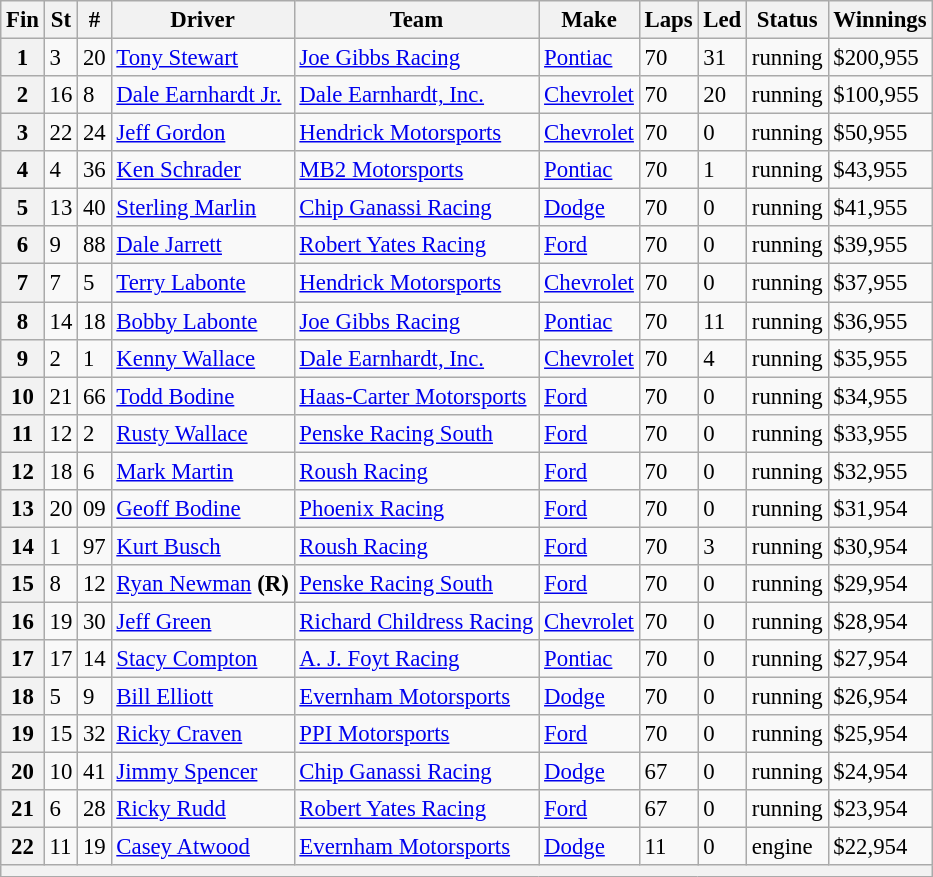<table class="wikitable" style="font-size:95%">
<tr>
<th>Fin</th>
<th>St</th>
<th>#</th>
<th>Driver</th>
<th>Team</th>
<th>Make</th>
<th>Laps</th>
<th>Led</th>
<th>Status</th>
<th>Winnings</th>
</tr>
<tr>
<th>1</th>
<td>3</td>
<td>20</td>
<td><a href='#'>Tony Stewart</a></td>
<td><a href='#'>Joe Gibbs Racing</a></td>
<td><a href='#'>Pontiac</a></td>
<td>70</td>
<td>31</td>
<td>running</td>
<td>$200,955</td>
</tr>
<tr>
<th>2</th>
<td>16</td>
<td>8</td>
<td><a href='#'>Dale Earnhardt Jr.</a></td>
<td><a href='#'>Dale Earnhardt, Inc.</a></td>
<td><a href='#'>Chevrolet</a></td>
<td>70</td>
<td>20</td>
<td>running</td>
<td>$100,955</td>
</tr>
<tr>
<th>3</th>
<td>22</td>
<td>24</td>
<td><a href='#'>Jeff Gordon</a></td>
<td><a href='#'>Hendrick Motorsports</a></td>
<td><a href='#'>Chevrolet</a></td>
<td>70</td>
<td>0</td>
<td>running</td>
<td>$50,955</td>
</tr>
<tr>
<th>4</th>
<td>4</td>
<td>36</td>
<td><a href='#'>Ken Schrader</a></td>
<td><a href='#'>MB2 Motorsports</a></td>
<td><a href='#'>Pontiac</a></td>
<td>70</td>
<td>1</td>
<td>running</td>
<td>$43,955</td>
</tr>
<tr>
<th>5</th>
<td>13</td>
<td>40</td>
<td><a href='#'>Sterling Marlin</a></td>
<td><a href='#'>Chip Ganassi Racing</a></td>
<td><a href='#'>Dodge</a></td>
<td>70</td>
<td>0</td>
<td>running</td>
<td>$41,955</td>
</tr>
<tr>
<th>6</th>
<td>9</td>
<td>88</td>
<td><a href='#'>Dale Jarrett</a></td>
<td><a href='#'>Robert Yates Racing</a></td>
<td><a href='#'>Ford</a></td>
<td>70</td>
<td>0</td>
<td>running</td>
<td>$39,955</td>
</tr>
<tr>
<th>7</th>
<td>7</td>
<td>5</td>
<td><a href='#'>Terry Labonte</a></td>
<td><a href='#'>Hendrick Motorsports</a></td>
<td><a href='#'>Chevrolet</a></td>
<td>70</td>
<td>0</td>
<td>running</td>
<td>$37,955</td>
</tr>
<tr>
<th>8</th>
<td>14</td>
<td>18</td>
<td><a href='#'>Bobby Labonte</a></td>
<td><a href='#'>Joe Gibbs Racing</a></td>
<td><a href='#'>Pontiac</a></td>
<td>70</td>
<td>11</td>
<td>running</td>
<td>$36,955</td>
</tr>
<tr>
<th>9</th>
<td>2</td>
<td>1</td>
<td><a href='#'>Kenny Wallace</a></td>
<td><a href='#'>Dale Earnhardt, Inc.</a></td>
<td><a href='#'>Chevrolet</a></td>
<td>70</td>
<td>4</td>
<td>running</td>
<td>$35,955</td>
</tr>
<tr>
<th>10</th>
<td>21</td>
<td>66</td>
<td><a href='#'>Todd Bodine</a></td>
<td><a href='#'>Haas-Carter Motorsports</a></td>
<td><a href='#'>Ford</a></td>
<td>70</td>
<td>0</td>
<td>running</td>
<td>$34,955</td>
</tr>
<tr>
<th>11</th>
<td>12</td>
<td>2</td>
<td><a href='#'>Rusty Wallace</a></td>
<td><a href='#'>Penske Racing South</a></td>
<td><a href='#'>Ford</a></td>
<td>70</td>
<td>0</td>
<td>running</td>
<td>$33,955</td>
</tr>
<tr>
<th>12</th>
<td>18</td>
<td>6</td>
<td><a href='#'>Mark Martin</a></td>
<td><a href='#'>Roush Racing</a></td>
<td><a href='#'>Ford</a></td>
<td>70</td>
<td>0</td>
<td>running</td>
<td>$32,955</td>
</tr>
<tr>
<th>13</th>
<td>20</td>
<td>09</td>
<td><a href='#'>Geoff Bodine</a></td>
<td><a href='#'>Phoenix Racing</a></td>
<td><a href='#'>Ford</a></td>
<td>70</td>
<td>0</td>
<td>running</td>
<td>$31,954</td>
</tr>
<tr>
<th>14</th>
<td>1</td>
<td>97</td>
<td><a href='#'>Kurt Busch</a></td>
<td><a href='#'>Roush Racing</a></td>
<td><a href='#'>Ford</a></td>
<td>70</td>
<td>3</td>
<td>running</td>
<td>$30,954</td>
</tr>
<tr>
<th>15</th>
<td>8</td>
<td>12</td>
<td><a href='#'>Ryan Newman</a> <strong>(R)</strong></td>
<td><a href='#'>Penske Racing South</a></td>
<td><a href='#'>Ford</a></td>
<td>70</td>
<td>0</td>
<td>running</td>
<td>$29,954</td>
</tr>
<tr>
<th>16</th>
<td>19</td>
<td>30</td>
<td><a href='#'>Jeff Green</a></td>
<td><a href='#'>Richard Childress Racing</a></td>
<td><a href='#'>Chevrolet</a></td>
<td>70</td>
<td>0</td>
<td>running</td>
<td>$28,954</td>
</tr>
<tr>
<th>17</th>
<td>17</td>
<td>14</td>
<td><a href='#'>Stacy Compton</a></td>
<td><a href='#'>A. J. Foyt Racing</a></td>
<td><a href='#'>Pontiac</a></td>
<td>70</td>
<td>0</td>
<td>running</td>
<td>$27,954</td>
</tr>
<tr>
<th>18</th>
<td>5</td>
<td>9</td>
<td><a href='#'>Bill Elliott</a></td>
<td><a href='#'>Evernham Motorsports</a></td>
<td><a href='#'>Dodge</a></td>
<td>70</td>
<td>0</td>
<td>running</td>
<td>$26,954</td>
</tr>
<tr>
<th>19</th>
<td>15</td>
<td>32</td>
<td><a href='#'>Ricky Craven</a></td>
<td><a href='#'>PPI Motorsports</a></td>
<td><a href='#'>Ford</a></td>
<td>70</td>
<td>0</td>
<td>running</td>
<td>$25,954</td>
</tr>
<tr>
<th>20</th>
<td>10</td>
<td>41</td>
<td><a href='#'>Jimmy Spencer</a></td>
<td><a href='#'>Chip Ganassi Racing</a></td>
<td><a href='#'>Dodge</a></td>
<td>67</td>
<td>0</td>
<td>running</td>
<td>$24,954</td>
</tr>
<tr>
<th>21</th>
<td>6</td>
<td>28</td>
<td><a href='#'>Ricky Rudd</a></td>
<td><a href='#'>Robert Yates Racing</a></td>
<td><a href='#'>Ford</a></td>
<td>67</td>
<td>0</td>
<td>running</td>
<td>$23,954</td>
</tr>
<tr>
<th>22</th>
<td>11</td>
<td>19</td>
<td><a href='#'>Casey Atwood</a></td>
<td><a href='#'>Evernham Motorsports</a></td>
<td><a href='#'>Dodge</a></td>
<td>11</td>
<td>0</td>
<td>engine</td>
<td>$22,954</td>
</tr>
<tr>
<th colspan="10"></th>
</tr>
</table>
